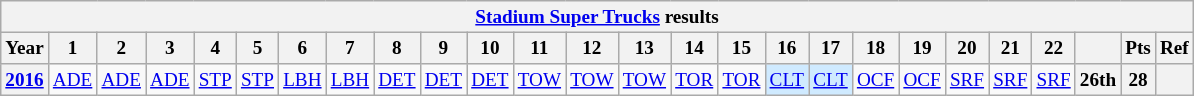<table class="wikitable" style="text-align:center; font-size:80%">
<tr>
<th colspan=45><a href='#'>Stadium Super Trucks</a> results</th>
</tr>
<tr>
<th>Year</th>
<th>1</th>
<th>2</th>
<th>3</th>
<th>4</th>
<th>5</th>
<th>6</th>
<th>7</th>
<th>8</th>
<th>9</th>
<th>10</th>
<th>11</th>
<th>12</th>
<th>13</th>
<th>14</th>
<th>15</th>
<th>16</th>
<th>17</th>
<th>18</th>
<th>19</th>
<th>20</th>
<th>21</th>
<th>22</th>
<th></th>
<th>Pts</th>
<th>Ref</th>
</tr>
<tr>
<th><a href='#'>2016</a></th>
<td><a href='#'>ADE</a></td>
<td><a href='#'>ADE</a></td>
<td><a href='#'>ADE</a></td>
<td><a href='#'>STP</a></td>
<td><a href='#'>STP</a></td>
<td><a href='#'>LBH</a></td>
<td><a href='#'>LBH</a></td>
<td><a href='#'>DET</a></td>
<td><a href='#'>DET</a></td>
<td><a href='#'>DET</a></td>
<td><a href='#'>TOW</a></td>
<td><a href='#'>TOW</a></td>
<td><a href='#'>TOW</a></td>
<td><a href='#'>TOR</a></td>
<td><a href='#'>TOR</a></td>
<td style="background:#CFEAFF;"><a href='#'>CLT</a><br></td>
<td style="background:#CFEAFF;"><a href='#'>CLT</a><br></td>
<td><a href='#'>OCF</a></td>
<td><a href='#'>OCF</a></td>
<td><a href='#'>SRF</a></td>
<td><a href='#'>SRF</a></td>
<td><a href='#'>SRF</a></td>
<th>26th</th>
<th>28</th>
<th></th>
</tr>
</table>
